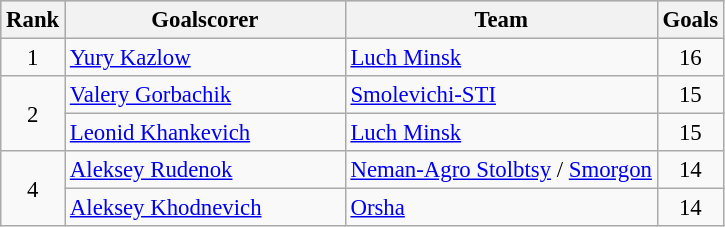<table class="wikitable" style="font-size: 95%;">
<tr bgcolor="#CCCCCC" align="center">
<th>Rank</th>
<th width=180>Goalscorer</th>
<th>Team</th>
<th>Goals</th>
</tr>
<tr>
<td align="center">1</td>
<td> <a href='#'>Yury Kazlow</a></td>
<td><a href='#'>Luch Minsk</a></td>
<td align="center">16</td>
</tr>
<tr>
<td align="center" rowspan="2">2</td>
<td> <a href='#'>Valery Gorbachik</a></td>
<td><a href='#'>Smolevichi-STI</a></td>
<td align="center">15</td>
</tr>
<tr>
<td> <a href='#'>Leonid Khankevich</a></td>
<td><a href='#'>Luch Minsk</a></td>
<td align="center">15</td>
</tr>
<tr>
<td align="center" rowspan="2">4</td>
<td> <a href='#'>Aleksey Rudenok</a></td>
<td><a href='#'>Neman-Agro Stolbtsy</a> / <a href='#'>Smorgon</a></td>
<td align="center">14</td>
</tr>
<tr>
<td> <a href='#'>Aleksey Khodnevich</a></td>
<td><a href='#'>Orsha</a></td>
<td align="center">14</td>
</tr>
</table>
